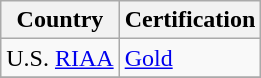<table class="wikitable">
<tr>
<th>Country</th>
<th>Certification</th>
</tr>
<tr>
<td>U.S. <a href='#'>RIAA</a></td>
<td><a href='#'>Gold</a></td>
</tr>
<tr>
</tr>
</table>
